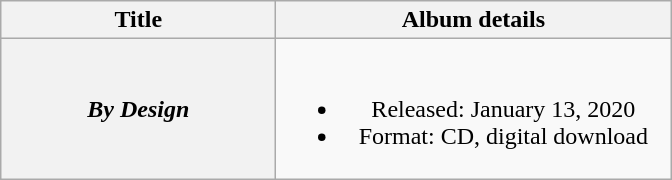<table class="wikitable plainrowheaders" style="text-align:center;">
<tr>
<th scope="col" style="width:11em;">Title</th>
<th scope="col" style="width:16em;">Album details</th>
</tr>
<tr>
<th scope="row"><em>By Design</em></th>
<td><br><ul><li>Released: January 13, 2020</li><li>Format: CD, digital download</li></ul></td>
</tr>
</table>
